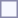<table style="border:1px solid #8888aa; background-color:#f7f8ff; padding:5px; font-size:95%; margin: 0px 12px 12px 0px;">
</table>
